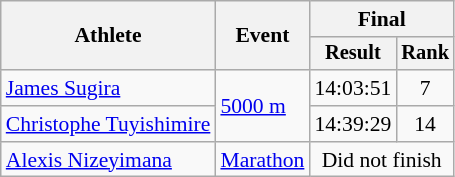<table class="wikitable" style="font-size:90%">
<tr>
<th rowspan=2>Athlete</th>
<th rowspan=2>Event</th>
<th colspan=2>Final</th>
</tr>
<tr style="font-size:95%">
<th>Result</th>
<th>Rank</th>
</tr>
<tr align=center>
<td align=left><a href='#'>James Sugira</a></td>
<td align=left rowspan=2><a href='#'>5000 m</a></td>
<td>14:03:51</td>
<td>7</td>
</tr>
<tr align=center>
<td align=left><a href='#'>Christophe Tuyishimire</a></td>
<td>14:39:29</td>
<td>14</td>
</tr>
<tr align=center>
<td align=left><a href='#'>Alexis Nizeyimana</a></td>
<td align=left><a href='#'>Marathon</a></td>
<td colspan=2>Did not finish</td>
</tr>
</table>
